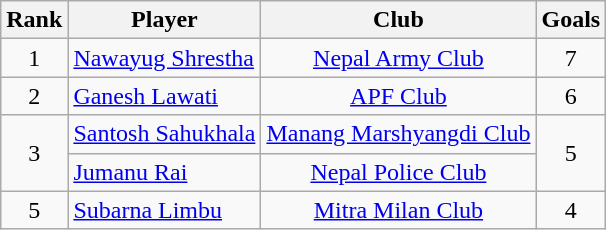<table class="wikitable sortable" style="text-align:center">
<tr>
<th>Rank</th>
<th>Player</th>
<th>Club</th>
<th>Goals</th>
</tr>
<tr>
<td>1</td>
<td align="left"> <a href='#'>Nawayug Shrestha</a></td>
<td><a href='#'>Nepal Army Club</a></td>
<td>7</td>
</tr>
<tr>
<td>2</td>
<td align="left"> <a href='#'>Ganesh Lawati</a></td>
<td><a href='#'>APF Club</a></td>
<td>6</td>
</tr>
<tr>
<td rowspan="2">3</td>
<td align="left"> <a href='#'>Santosh Sahukhala</a></td>
<td><a href='#'>Manang Marshyangdi Club</a></td>
<td rowspan="2">5</td>
</tr>
<tr>
<td align="left"> <a href='#'>Jumanu Rai</a></td>
<td><a href='#'>Nepal Police Club</a></td>
</tr>
<tr>
<td>5</td>
<td align="left"> <a href='#'>Subarna Limbu</a></td>
<td><a href='#'>Mitra Milan Club</a></td>
<td>4</td>
</tr>
</table>
